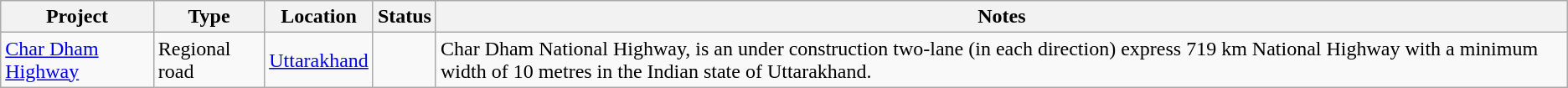<table class="wikitable sortable">
<tr>
<th>Project</th>
<th>Type</th>
<th>Location</th>
<th>Status</th>
<th>Notes</th>
</tr>
<tr>
<td><a href='#'>Char Dham Highway</a></td>
<td>Regional road</td>
<td><a href='#'>Uttarakhand</a></td>
<td></td>
<td>Char Dham National Highway, is an under construction two-lane (in each direction) express 719 km National Highway with a minimum width of 10 metres in the Indian state of Uttarakhand.</td>
</tr>
</table>
